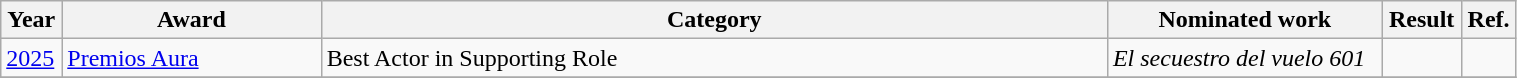<table class="wikitable" width="80%">
<tr>
<th width="10">Year</th>
<th width="160">Award</th>
<th width="500">Category</th>
<th width="170">Nominated work</th>
<th width="30">Result</th>
<th width="10">Ref.</th>
</tr>
<tr>
<td><a href='#'>2025</a></td>
<td><a href='#'>Premios Aura</a></td>
<td>Best Actor in Supporting Role</td>
<td><em>El secuestro del vuelo 601</em></td>
<td></td>
<td></td>
</tr>
<tr>
</tr>
</table>
